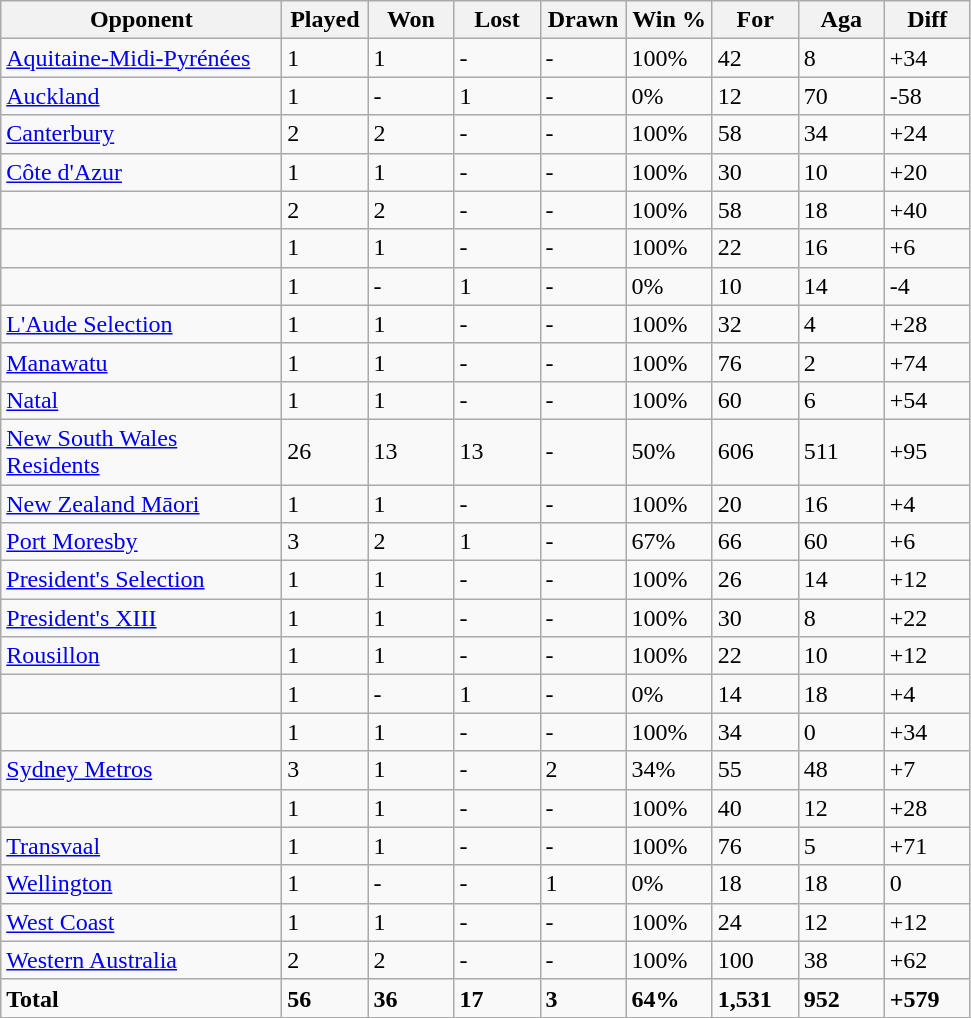<table class="wikitable sortable" style="font-size:100%">
<tr>
<th style="width:180px;">Opponent</th>
<th style="width:50px;">Played</th>
<th style="width:50px;">Won</th>
<th style="width:50px;">Lost</th>
<th style="width:50px;">Drawn</th>
<th style="width:50px;">Win %</th>
<th style="width:50px;">For</th>
<th style="width:50px;">Aga</th>
<th style="width:50px;">Diff</th>
</tr>
<tr>
<td style="text-align:left;"> <a href='#'>Aquitaine-Midi-Pyrénées</a></td>
<td>1</td>
<td>1</td>
<td>-</td>
<td>-</td>
<td>100%</td>
<td>42</td>
<td>8</td>
<td>+34</td>
</tr>
<tr>
<td style="text-align:left;"> <a href='#'>Auckland</a></td>
<td>1</td>
<td>-</td>
<td>1</td>
<td>-</td>
<td>0%</td>
<td>12</td>
<td>70</td>
<td>-58</td>
</tr>
<tr>
<td style="text-align:left;"> <a href='#'>Canterbury</a></td>
<td>2</td>
<td>2</td>
<td>-</td>
<td>-</td>
<td>100%</td>
<td>58</td>
<td>34</td>
<td>+24</td>
</tr>
<tr>
<td style="text-align:left;"> <a href='#'>Côte d'Azur</a></td>
<td>1</td>
<td>1</td>
<td>-</td>
<td>-</td>
<td>100%</td>
<td>30</td>
<td>10</td>
<td>+20</td>
</tr>
<tr>
<td style="text-align:left;"></td>
<td>2</td>
<td>2</td>
<td>-</td>
<td>-</td>
<td>100%</td>
<td>58</td>
<td>18</td>
<td>+40</td>
</tr>
<tr>
<td style="text-align:left;"></td>
<td>1</td>
<td>1</td>
<td>-</td>
<td>-</td>
<td>100%</td>
<td>22</td>
<td>16</td>
<td>+6</td>
</tr>
<tr>
<td style="text-align:left;"></td>
<td>1</td>
<td>-</td>
<td>1</td>
<td>-</td>
<td>0%</td>
<td>10</td>
<td>14</td>
<td>-4</td>
</tr>
<tr>
<td style="text-align:left;"> <a href='#'>L'Aude Selection</a></td>
<td>1</td>
<td>1</td>
<td>-</td>
<td>-</td>
<td>100%</td>
<td>32</td>
<td>4</td>
<td>+28</td>
</tr>
<tr>
<td style="text-align:left;"> <a href='#'>Manawatu</a></td>
<td>1</td>
<td>1</td>
<td>-</td>
<td>-</td>
<td>100%</td>
<td>76</td>
<td>2</td>
<td>+74</td>
</tr>
<tr>
<td style="text-align:left;"> <a href='#'>Natal</a></td>
<td>1</td>
<td>1</td>
<td>-</td>
<td>-</td>
<td>100%</td>
<td>60</td>
<td>6</td>
<td>+54</td>
</tr>
<tr>
<td style="text-align:left;"> <a href='#'>New South Wales Residents</a></td>
<td>26</td>
<td>13</td>
<td>13</td>
<td>-</td>
<td>50%</td>
<td>606</td>
<td>511</td>
<td>+95</td>
</tr>
<tr>
<td style="text-align:left;"> <a href='#'>New Zealand Māori</a></td>
<td>1</td>
<td>1</td>
<td>-</td>
<td>-</td>
<td>100%</td>
<td>20</td>
<td>16</td>
<td>+4</td>
</tr>
<tr>
<td style="text-align:left;"> <a href='#'>Port Moresby</a></td>
<td>3</td>
<td>2</td>
<td>1</td>
<td>-</td>
<td>67%</td>
<td>66</td>
<td>60</td>
<td>+6</td>
</tr>
<tr>
<td style="text-align:left;"> <a href='#'>President's Selection</a></td>
<td>1</td>
<td>1</td>
<td>-</td>
<td>-</td>
<td>100%</td>
<td>26</td>
<td>14</td>
<td>+12</td>
</tr>
<tr>
<td style="text-align:left;"> <a href='#'>President's XIII</a></td>
<td>1</td>
<td>1</td>
<td>-</td>
<td>-</td>
<td>100%</td>
<td>30</td>
<td>8</td>
<td>+22</td>
</tr>
<tr>
<td style="text-align:left;"> <a href='#'>Rousillon</a></td>
<td>1</td>
<td>1</td>
<td>-</td>
<td>-</td>
<td>100%</td>
<td>22</td>
<td>10</td>
<td>+12</td>
</tr>
<tr>
<td style="text-align:left;"></td>
<td>1</td>
<td>-</td>
<td>1</td>
<td>-</td>
<td>0%</td>
<td>14</td>
<td>18</td>
<td>+4</td>
</tr>
<tr>
<td style="text-align:left;"></td>
<td>1</td>
<td>1</td>
<td>-</td>
<td>-</td>
<td>100%</td>
<td>34</td>
<td>0</td>
<td>+34</td>
</tr>
<tr>
<td style="text-align:left;"> <a href='#'>Sydney Metros</a></td>
<td>3</td>
<td>1</td>
<td>-</td>
<td>2</td>
<td>34%</td>
<td>55</td>
<td>48</td>
<td>+7</td>
</tr>
<tr>
<td style="text-align:left;"></td>
<td>1</td>
<td>1</td>
<td>-</td>
<td>-</td>
<td>100%</td>
<td>40</td>
<td>12</td>
<td>+28</td>
</tr>
<tr>
<td style="text-align:left;"> <a href='#'>Transvaal</a></td>
<td>1</td>
<td>1</td>
<td>-</td>
<td>-</td>
<td>100%</td>
<td>76</td>
<td>5</td>
<td>+71</td>
</tr>
<tr>
<td style="text-align:left;"> <a href='#'>Wellington</a></td>
<td>1</td>
<td>-</td>
<td>-</td>
<td>1</td>
<td>0%</td>
<td>18</td>
<td>18</td>
<td>0</td>
</tr>
<tr>
<td style="text-align:left;"> <a href='#'>West Coast</a></td>
<td>1</td>
<td>1</td>
<td>-</td>
<td>-</td>
<td>100%</td>
<td>24</td>
<td>12</td>
<td>+12</td>
</tr>
<tr>
<td style="text-align:left;"> <a href='#'>Western Australia</a></td>
<td>2</td>
<td>2</td>
<td>-</td>
<td>-</td>
<td>100%</td>
<td>100</td>
<td>38</td>
<td>+62</td>
</tr>
<tr>
<td style="text-align:left;"><strong>Total</strong></td>
<td><strong>56</strong></td>
<td><strong>36</strong></td>
<td><strong>17</strong></td>
<td><strong>3</strong></td>
<td><strong>64%</strong></td>
<td><strong>1,531</strong></td>
<td><strong>952</strong></td>
<td><strong>+579</strong></td>
</tr>
</table>
